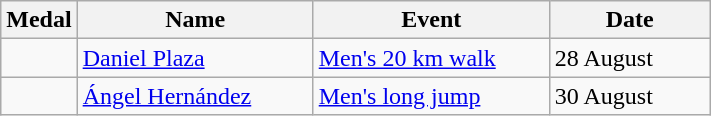<table class="wikitable sortable" style="font-size:100%">
<tr>
<th>Medal</th>
<th width=150>Name</th>
<th width=150>Event</th>
<th width=100>Date</th>
</tr>
<tr>
<td></td>
<td><a href='#'>Daniel Plaza</a></td>
<td><a href='#'>Men's 20 km walk</a></td>
<td>28 August</td>
</tr>
<tr>
<td></td>
<td><a href='#'>Ángel Hernández</a></td>
<td><a href='#'>Men's long jump</a></td>
<td>30 August</td>
</tr>
</table>
